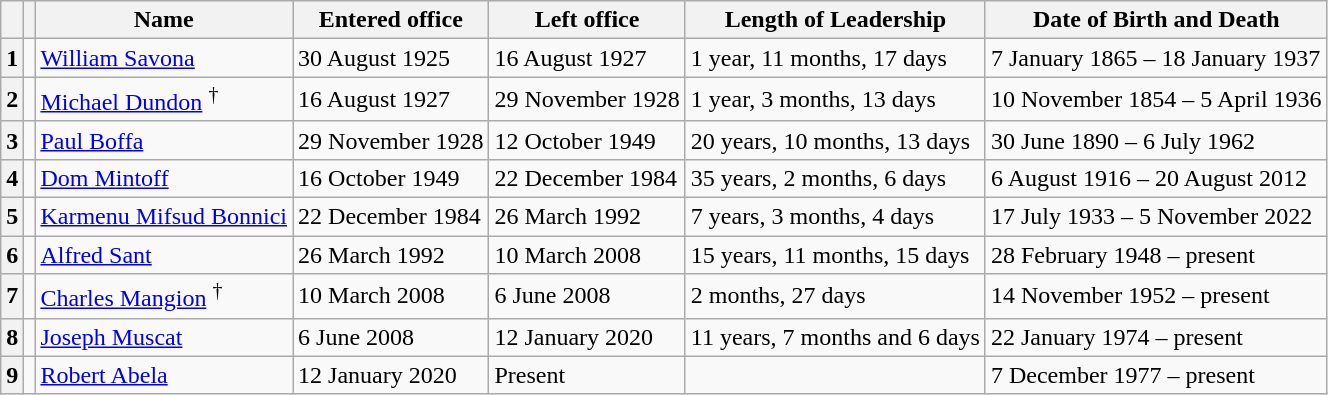<table class="sortable wikitable">
<tr>
<th></th>
<th></th>
<th>Name</th>
<th>Entered office</th>
<th>Left office</th>
<th>Length of Leadership</th>
<th>Date of Birth and Death</th>
</tr>
<tr>
<th>1</th>
<td></td>
<td><a href='#'>William Savona</a></td>
<td>30 August 1925</td>
<td>16 August 1927</td>
<td>1 year, 11 months, 17 days</td>
<td>7 January 1865 – 18 January 1937</td>
</tr>
<tr>
<th>2</th>
<td></td>
<td><a href='#'>Michael Dundon</a> <sup>†</sup></td>
<td>16 August 1927</td>
<td>29 November 1928</td>
<td>1 year, 3 months, 13 days</td>
<td>10 November 1854 – 5 April 1936</td>
</tr>
<tr>
<th>3</th>
<td></td>
<td><a href='#'>Paul Boffa</a></td>
<td>29 November 1928</td>
<td>12 October 1949</td>
<td>20 years, 10 months, 13 days</td>
<td>30 June 1890 – 6 July 1962</td>
</tr>
<tr>
<th>4</th>
<td></td>
<td><a href='#'>Dom Mintoff</a></td>
<td>16 October 1949</td>
<td>22 December 1984</td>
<td>35 years, 2 months, 6 days</td>
<td>6 August 1916 – 20 August 2012</td>
</tr>
<tr>
<th>5</th>
<td></td>
<td><a href='#'>Karmenu Mifsud Bonnici</a></td>
<td>22 December 1984</td>
<td>26 March 1992</td>
<td>7 years, 3 months, 4 days</td>
<td>17 July 1933 – 5 November 2022</td>
</tr>
<tr>
<th>6</th>
<td></td>
<td><a href='#'>Alfred Sant</a></td>
<td>26 March 1992</td>
<td>10 March 2008</td>
<td>15 years, 11 months, 15 days</td>
<td>28 February 1948 – present</td>
</tr>
<tr>
<th>7</th>
<td></td>
<td><a href='#'>Charles Mangion</a> <sup>†</sup></td>
<td>10 March 2008</td>
<td>6 June 2008</td>
<td>2 months, 27 days</td>
<td>14 November 1952 – present</td>
</tr>
<tr>
<th>8</th>
<td></td>
<td><a href='#'>Joseph Muscat</a></td>
<td>6 June 2008</td>
<td>12 January 2020</td>
<td>11 years, 7 months and 6 days</td>
<td>22 January 1974 – present</td>
</tr>
<tr>
<th>9</th>
<td></td>
<td><a href='#'>Robert Abela</a></td>
<td>12 January 2020</td>
<td>Present</td>
<td></td>
<td>7 December 1977 – present</td>
</tr>
</table>
